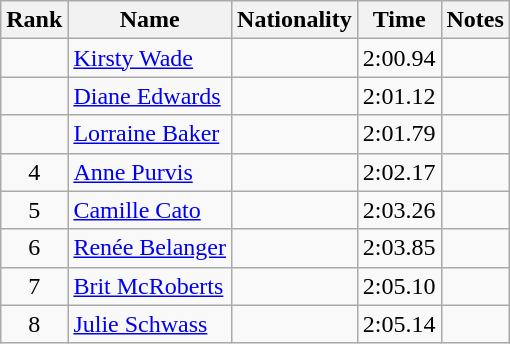<table class="wikitable sortable" style=" text-align:center">
<tr>
<th>Rank</th>
<th>Name</th>
<th>Nationality</th>
<th>Time</th>
<th>Notes</th>
</tr>
<tr>
<td></td>
<td align=left><a href='#'>Kirsty Wade</a></td>
<td align=left></td>
<td>2:00.94</td>
<td></td>
</tr>
<tr>
<td></td>
<td align=left><a href='#'>Diane Edwards</a></td>
<td align=left></td>
<td>2:01.12</td>
<td></td>
</tr>
<tr>
<td></td>
<td align=left><a href='#'>Lorraine Baker</a></td>
<td align=left></td>
<td>2:01.79</td>
<td></td>
</tr>
<tr>
<td>4</td>
<td align=left><a href='#'>Anne Purvis</a></td>
<td align=left></td>
<td>2:02.17</td>
<td></td>
</tr>
<tr>
<td>5</td>
<td align=left><a href='#'>Camille Cato</a></td>
<td align=left></td>
<td>2:03.26</td>
<td></td>
</tr>
<tr>
<td>6</td>
<td align=left><a href='#'>Renée Belanger</a></td>
<td align=left></td>
<td>2:03.85</td>
<td></td>
</tr>
<tr>
<td>7</td>
<td align=left><a href='#'>Brit McRoberts</a></td>
<td align=left></td>
<td>2:05.10</td>
<td></td>
</tr>
<tr>
<td>8</td>
<td align=left><a href='#'>Julie Schwass</a></td>
<td align=left></td>
<td>2:05.14</td>
<td></td>
</tr>
</table>
